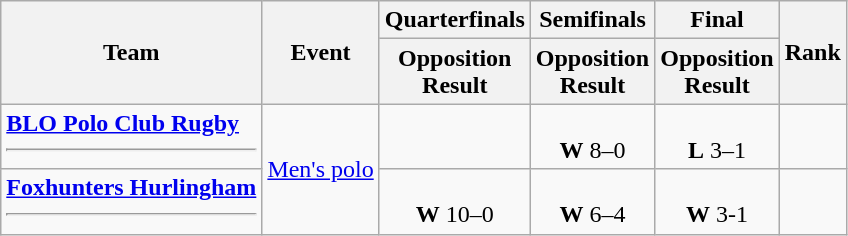<table class=wikitable>
<tr>
<th rowspan=2>Team</th>
<th rowspan=2>Event</th>
<th>Quarterfinals</th>
<th>Semifinals</th>
<th>Final</th>
<th rowspan=2>Rank</th>
</tr>
<tr>
<th>Opposition <br> Result</th>
<th>Opposition <br> Result</th>
<th>Opposition <br> Result</th>
</tr>
<tr align=center>
<td align=left><strong><a href='#'>BLO Polo Club Rugby</a> <hr> </strong></td>
<td rowspan=2><a href='#'>Men's polo</a></td>
<td></td>
<td> <br> <strong>W</strong> 8–0</td>
<td> <br> <strong>L</strong> 3–1</td>
<td></td>
</tr>
<tr align=center>
<td align=left><strong><a href='#'>Foxhunters Hurlingham</a> <hr> </strong></td>
<td> <br> <strong>W</strong> 10–0</td>
<td> <br> <strong>W</strong> 6–4</td>
<td> <br> <strong>W</strong> 3-1</td>
<td></td>
</tr>
</table>
